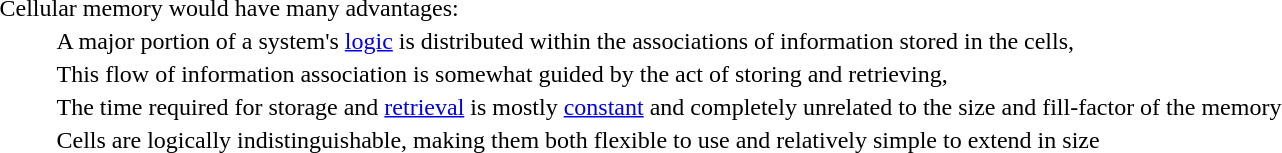<table style="width=100%;">
<tr valign="top">
<td colspan="3">Cellular memory would have many advantages:</td>
</tr>
<tr valign="top">
<td width="20px"></td>
<td width="10px"></td>
<td>A major portion of a system's <a href='#'>logic</a> is distributed within the associations of information stored in the cells,</td>
</tr>
<tr valign="top">
<td width="20px"></td>
<td width="10px"></td>
<td>This flow of information association is somewhat guided by the act of storing and retrieving,</td>
</tr>
<tr valign="top">
<td width="20px"></td>
<td width="10px"></td>
<td>The time required for storage and <a href='#'>retrieval</a> is mostly <a href='#'>constant</a> and completely unrelated to the size and fill-factor of the memory</td>
</tr>
<tr valign="top">
<td width="20px"></td>
<td width="10px"></td>
<td>Cells are logically indistinguishable, making them both flexible to use and relatively simple to extend in size</td>
</tr>
</table>
